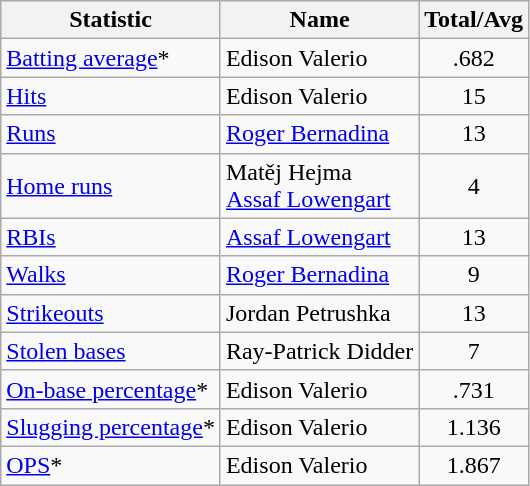<table class=wikitable>
<tr>
<th>Statistic</th>
<th>Name</th>
<th>Total/Avg</th>
</tr>
<tr>
<td><a href='#'>Batting average</a>*</td>
<td> Edison Valerio</td>
<td style="text-align: center;">.682</td>
</tr>
<tr>
<td><a href='#'>Hits</a></td>
<td> Edison Valerio</td>
<td style="text-align: center;">15</td>
</tr>
<tr>
<td><a href='#'>Runs</a></td>
<td> <a href='#'>Roger Bernadina</a></td>
<td style="text-align: center;">13</td>
</tr>
<tr>
<td><a href='#'>Home runs</a></td>
<td> Matěj Hejma<br> <a href='#'>Assaf Lowengart</a></td>
<td style="text-align: center;">4</td>
</tr>
<tr>
<td><a href='#'>RBIs</a></td>
<td> <a href='#'>Assaf Lowengart</a></td>
<td style="text-align: center;">13</td>
</tr>
<tr>
<td><a href='#'>Walks</a></td>
<td> <a href='#'>Roger Bernadina</a></td>
<td style="text-align: center;">9</td>
</tr>
<tr>
<td><a href='#'>Strikeouts</a></td>
<td> Jordan Petrushka</td>
<td style="text-align: center;">13</td>
</tr>
<tr>
<td><a href='#'>Stolen bases</a></td>
<td> Ray-Patrick Didder</td>
<td style="text-align: center;">7</td>
</tr>
<tr>
<td><a href='#'>On-base percentage</a>*</td>
<td> Edison Valerio</td>
<td style="text-align: center;">.731</td>
</tr>
<tr>
<td><a href='#'>Slugging percentage</a>*</td>
<td> Edison Valerio</td>
<td style="text-align: center;">1.136</td>
</tr>
<tr>
<td><a href='#'>OPS</a>*</td>
<td> Edison Valerio</td>
<td style="text-align: center;">1.867</td>
</tr>
</table>
